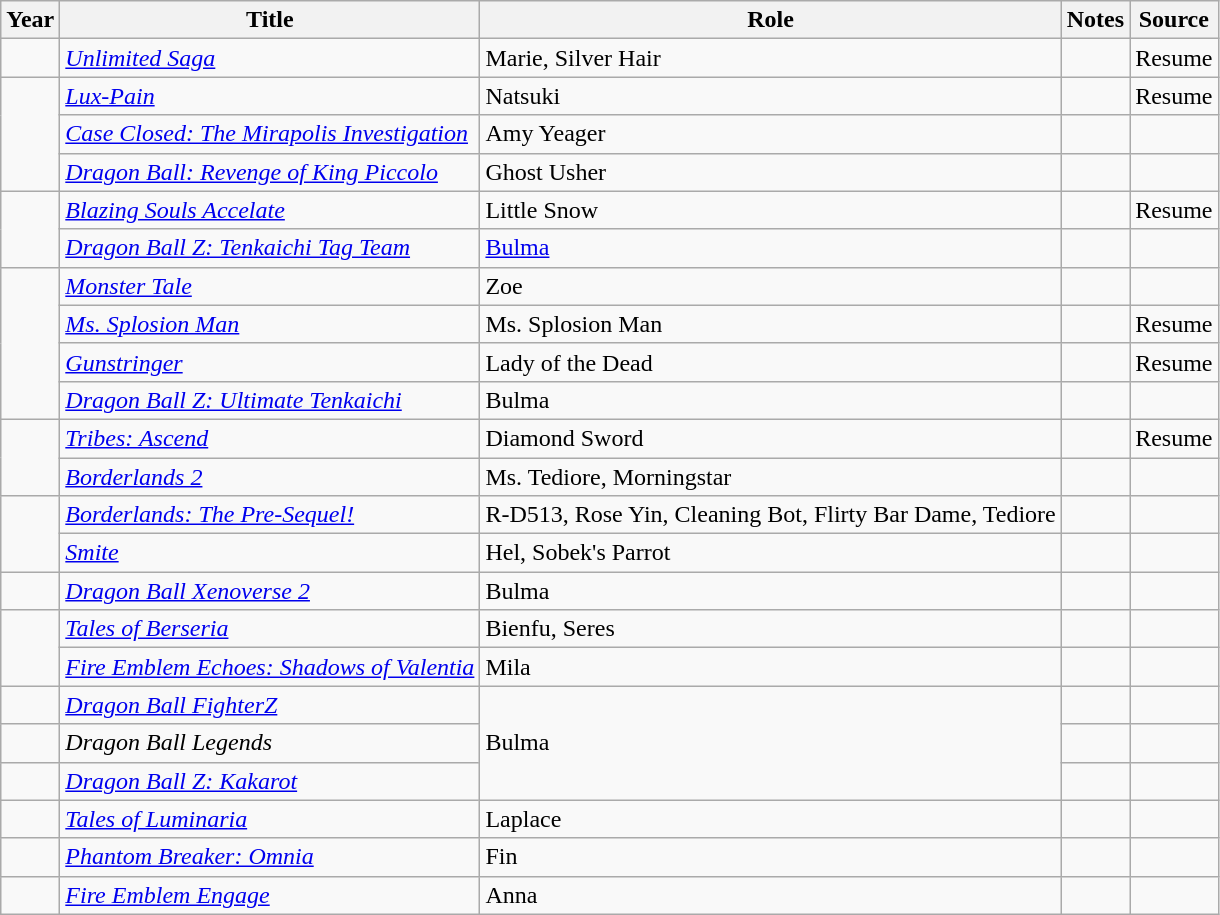<table class="wikitable sortable plainrowheaders">
<tr>
<th>Year</th>
<th>Title</th>
<th>Role</th>
<th class="unsortable">Notes</th>
<th class="unsortable">Source</th>
</tr>
<tr>
<td></td>
<td><em><a href='#'>Unlimited Saga</a></em></td>
<td>Marie, Silver Hair</td>
<td></td>
<td>Resume</td>
</tr>
<tr>
<td rowspan="3"></td>
<td><em><a href='#'>Lux-Pain</a></em></td>
<td>Natsuki</td>
<td></td>
<td>Resume </td>
</tr>
<tr>
<td><em><a href='#'>Case Closed: The Mirapolis Investigation</a></em></td>
<td>Amy Yeager</td>
<td></td>
<td></td>
</tr>
<tr>
<td><em><a href='#'>Dragon Ball: Revenge of King Piccolo</a></em></td>
<td>Ghost Usher</td>
<td></td>
<td></td>
</tr>
<tr>
<td rowspan="2"></td>
<td><em><a href='#'>Blazing Souls Accelate</a></em></td>
<td>Little Snow</td>
<td></td>
<td>Resume </td>
</tr>
<tr>
<td><em><a href='#'>Dragon Ball Z: Tenkaichi Tag Team</a></em></td>
<td><a href='#'>Bulma</a></td>
<td></td>
<td></td>
</tr>
<tr>
<td rowspan="4"></td>
<td><em><a href='#'>Monster Tale</a></em></td>
<td>Zoe</td>
<td></td>
<td></td>
</tr>
<tr>
<td><em><a href='#'>Ms. Splosion Man</a></em></td>
<td>Ms. Splosion Man</td>
<td></td>
<td>Resume</td>
</tr>
<tr>
<td><em><a href='#'>Gunstringer</a></em></td>
<td>Lady of the Dead</td>
<td></td>
<td>Resume </td>
</tr>
<tr>
<td><em><a href='#'>Dragon Ball Z: Ultimate Tenkaichi</a></em></td>
<td>Bulma</td>
<td></td>
<td></td>
</tr>
<tr>
<td rowspan="2"></td>
<td><em><a href='#'>Tribes: Ascend</a></em></td>
<td>Diamond Sword</td>
<td></td>
<td>Resume </td>
</tr>
<tr>
<td><em><a href='#'>Borderlands 2</a></em></td>
<td>Ms. Tediore, Morningstar</td>
<td></td>
<td></td>
</tr>
<tr>
<td rowspan="2"></td>
<td><em><a href='#'>Borderlands: The Pre-Sequel!</a></em></td>
<td>R-D513, Rose Yin, Cleaning Bot, Flirty Bar Dame, Tediore</td>
<td></td>
<td></td>
</tr>
<tr>
<td><em><a href='#'>Smite</a></em></td>
<td>Hel, Sobek's Parrot</td>
<td></td>
<td></td>
</tr>
<tr>
<td></td>
<td><em><a href='#'>Dragon Ball Xenoverse 2</a></em></td>
<td>Bulma</td>
<td></td>
<td></td>
</tr>
<tr>
<td rowspan="2"></td>
<td><em><a href='#'>Tales of Berseria</a></em></td>
<td>Bienfu, Seres</td>
<td></td>
<td></td>
</tr>
<tr>
<td><em><a href='#'>Fire Emblem Echoes: Shadows of Valentia</a></em></td>
<td>Mila</td>
<td></td>
<td></td>
</tr>
<tr>
<td></td>
<td><em><a href='#'>Dragon Ball FighterZ</a></em></td>
<td rowspan="3">Bulma</td>
<td></td>
<td></td>
</tr>
<tr>
<td></td>
<td><em>Dragon Ball Legends</em></td>
<td></td>
<td></td>
</tr>
<tr>
<td></td>
<td><em><a href='#'>Dragon Ball Z: Kakarot</a></em></td>
<td></td>
<td></td>
</tr>
<tr>
<td></td>
<td><em><a href='#'>Tales of Luminaria</a></em></td>
<td>Laplace</td>
<td></td>
<td></td>
</tr>
<tr>
<td></td>
<td><em><a href='#'>Phantom Breaker: Omnia</a></em></td>
<td>Fin</td>
<td></td>
<td></td>
</tr>
<tr>
<td></td>
<td><em><a href='#'>Fire Emblem Engage</a></em></td>
<td>Anna</td>
<td></td>
<td></td>
</tr>
</table>
